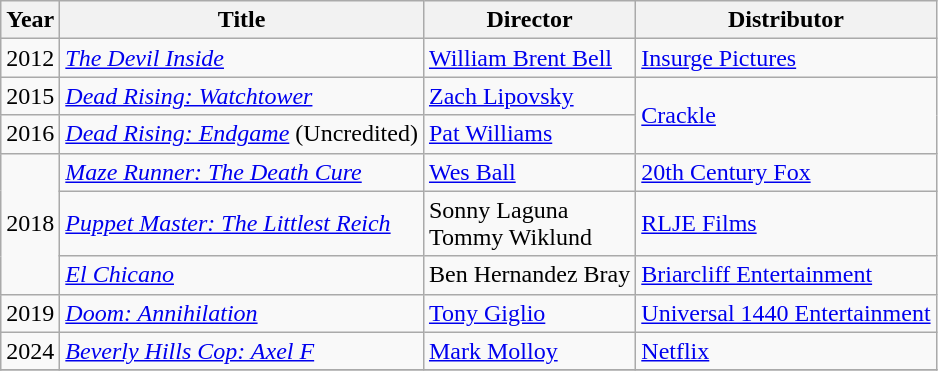<table class="wikitable">
<tr>
<th>Year</th>
<th>Title</th>
<th>Director</th>
<th>Distributor</th>
</tr>
<tr>
<td>2012</td>
<td><em><a href='#'>The Devil Inside</a></em></td>
<td><a href='#'>William Brent Bell</a></td>
<td><a href='#'>Insurge Pictures</a></td>
</tr>
<tr>
<td>2015</td>
<td><em><a href='#'>Dead Rising: Watchtower</a></em></td>
<td><a href='#'>Zach Lipovsky</a></td>
<td rowspan=2><a href='#'>Crackle</a></td>
</tr>
<tr>
<td>2016</td>
<td><em><a href='#'>Dead Rising: Endgame</a></em> (Uncredited)</td>
<td><a href='#'>Pat Williams</a></td>
</tr>
<tr>
<td rowspan="3">2018</td>
<td><em><a href='#'>Maze Runner: The Death Cure</a></em></td>
<td><a href='#'>Wes Ball</a></td>
<td><a href='#'>20th Century Fox</a></td>
</tr>
<tr>
<td><em><a href='#'>Puppet Master: The Littlest Reich</a></em></td>
<td>Sonny Laguna<br>Tommy Wiklund</td>
<td><a href='#'>RLJE Films</a></td>
</tr>
<tr>
<td><em><a href='#'>El Chicano</a></em></td>
<td>Ben Hernandez Bray</td>
<td><a href='#'>Briarcliff Entertainment</a></td>
</tr>
<tr>
<td>2019</td>
<td><em><a href='#'>Doom: Annihilation</a></em></td>
<td><a href='#'>Tony Giglio</a></td>
<td><a href='#'>Universal 1440 Entertainment</a></td>
</tr>
<tr>
<td>2024</td>
<td><em><a href='#'>Beverly Hills Cop: Axel F</a></em></td>
<td><a href='#'>Mark Molloy</a></td>
<td><a href='#'>Netflix</a></td>
</tr>
<tr>
</tr>
</table>
